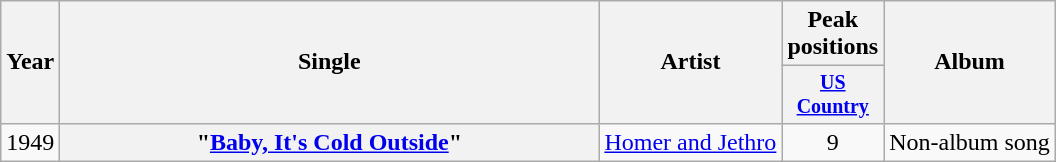<table class="wikitable plainrowheaders" style="text-align:center;">
<tr>
<th rowspan="2">Year</th>
<th rowspan="2" style="width:22em;">Single</th>
<th rowspan="2">Artist</th>
<th>Peak<br>positions</th>
<th rowspan="2">Album</th>
</tr>
<tr style="font-size:smaller;">
<th style="width:60px;"><a href='#'>US Country</a></th>
</tr>
<tr>
<td>1949</td>
<th scope="row">"<a href='#'>Baby, It's Cold Outside</a>"</th>
<td><a href='#'>Homer and Jethro</a></td>
<td>9</td>
<td style="text-align:left;">Non-album song</td>
</tr>
</table>
